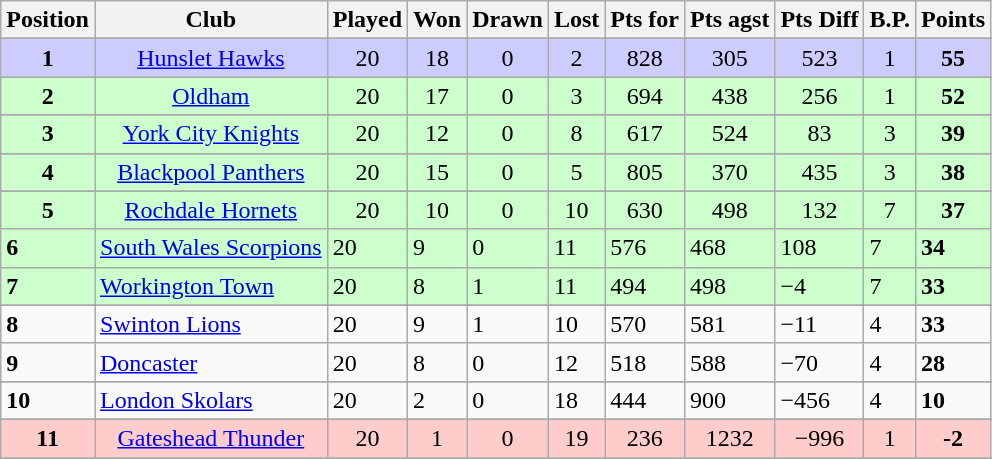<table class="wikitable defaultcenter col2left">
<tr>
<th><strong>Position</strong></th>
<th><strong>Club</strong></th>
<th><strong>Played</strong></th>
<th><strong>Won</strong></th>
<th><strong>Drawn</strong></th>
<th><strong>Lost</strong></th>
<th><strong>Pts for</strong></th>
<th><strong>Pts agst</strong></th>
<th><strong>Pts Diff</strong></th>
<th><strong>B.P.</strong></th>
<th><strong>Points</strong></th>
</tr>
<tr --->
</tr>
<tr align=center style="background:#ccccff;">
<td><strong>1</strong></td>
<td> <a href='#'>Hunslet Hawks</a></td>
<td>20</td>
<td>18</td>
<td>0</td>
<td>2</td>
<td>828</td>
<td>305</td>
<td>523</td>
<td>1</td>
<td><strong>55</strong></td>
</tr>
<tr --->
</tr>
<tr align=center style="background:#ccffcc;">
<td><strong>2</strong></td>
<td> <a href='#'>Oldham</a></td>
<td>20</td>
<td>17</td>
<td>0</td>
<td>3</td>
<td>694</td>
<td>438</td>
<td>256</td>
<td>1</td>
<td><strong>52</strong></td>
</tr>
<tr --->
</tr>
<tr align=center style="background:#ccffcc;">
<td><strong>3</strong></td>
<td> <a href='#'>York City Knights</a></td>
<td>20</td>
<td>12</td>
<td>0</td>
<td>8</td>
<td>617</td>
<td>524</td>
<td>83</td>
<td>3</td>
<td><strong>39</strong></td>
</tr>
<tr --->
</tr>
<tr align=center style="background:#ccffcc;">
<td><strong>4</strong></td>
<td> <a href='#'>Blackpool Panthers</a></td>
<td>20</td>
<td>15</td>
<td>0</td>
<td>5</td>
<td>805</td>
<td>370</td>
<td>435</td>
<td>3</td>
<td><strong>38</strong></td>
</tr>
<tr --->
</tr>
<tr align=center style="background:#ccffcc;">
<td><strong>5</strong></td>
<td> <a href='#'>Rochdale Hornets</a></td>
<td>20</td>
<td>10</td>
<td>0</td>
<td>10</td>
<td>630</td>
<td>498</td>
<td>132</td>
<td>7</td>
<td><strong>37</strong></td>
</tr>
<tr ---align=center style="background:#ccffcc;">
<td><strong>6</strong></td>
<td> <a href='#'>South Wales Scorpions</a></td>
<td>20</td>
<td>9</td>
<td>0</td>
<td>11</td>
<td>576</td>
<td>468</td>
<td>108</td>
<td>7</td>
<td><strong>34</strong></td>
</tr>
<tr ---align=center style="background:#ccffcc;">
<td><strong>7</strong></td>
<td> <a href='#'>Workington Town</a></td>
<td>20</td>
<td>8</td>
<td>1</td>
<td>11</td>
<td>494</td>
<td>498</td>
<td>−4</td>
<td>7</td>
<td><strong>33</strong></td>
</tr>
<tr --->
</tr>
<tr>
<td><strong>8</strong></td>
<td> <a href='#'>Swinton Lions</a></td>
<td>20</td>
<td>9</td>
<td>1</td>
<td>10</td>
<td>570</td>
<td>581</td>
<td>−11</td>
<td>4</td>
<td><strong>33</strong></td>
</tr>
<tr --->
<td><strong>9</strong></td>
<td> <a href='#'>Doncaster</a></td>
<td>20</td>
<td>8</td>
<td>0</td>
<td>12</td>
<td>518</td>
<td>588</td>
<td>−70</td>
<td>4</td>
<td><strong>28</strong></td>
</tr>
<tr --->
</tr>
<tr>
<td><strong>10</strong></td>
<td> <a href='#'>London Skolars</a></td>
<td>20</td>
<td>2</td>
<td>0</td>
<td>18</td>
<td>444</td>
<td>900</td>
<td>−456</td>
<td>4</td>
<td><strong>10</strong></td>
</tr>
<tr --->
</tr>
<tr --->
</tr>
<tr align=center style="background:#FFCCCC">
<td><strong>11</strong></td>
<td> <a href='#'>Gateshead Thunder</a></td>
<td>20</td>
<td>1</td>
<td>0</td>
<td>19</td>
<td>236</td>
<td>1232</td>
<td>−996</td>
<td>1</td>
<td><strong>-2</strong></td>
</tr>
<tr --->
</tr>
<tr --->
</tr>
<tr>
</tr>
</table>
